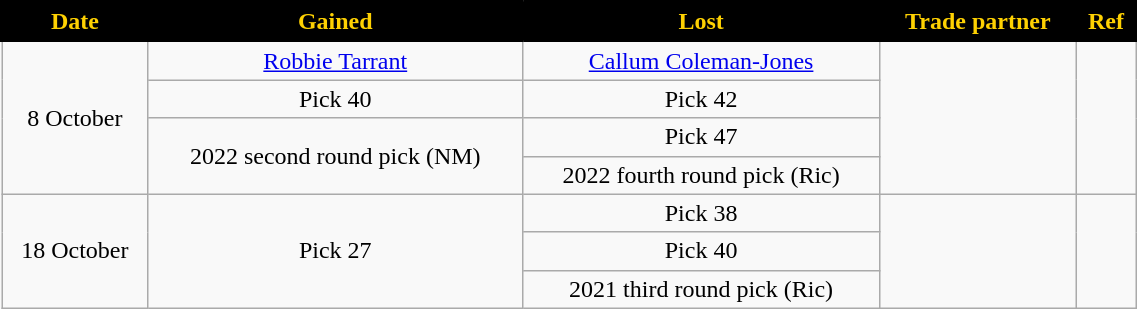<table class="wikitable" style="text-align:center; font-size:100%; width:60%">
<tr>
<th style="background:black; color:#FED102; border: solid black 2px;">Date</th>
<th style="background:black; color:#FED102; border: solid black 2px;">Gained</th>
<th style="background:black; color:#FED102; border: solid black 2px;">Lost</th>
<th style="background:black; color:#FED102; border: solid black 2px;">Trade partner</th>
<th style="background:black; color:#FED102; border: solid black 2px;">Ref</th>
</tr>
<tr>
<td rowspan=4>8 October</td>
<td><a href='#'>Robbie Tarrant</a></td>
<td><a href='#'>Callum Coleman-Jones</a></td>
<td rowspan=4></td>
<td rowspan=4></td>
</tr>
<tr>
<td>Pick 40</td>
<td>Pick 42</td>
</tr>
<tr>
<td rowspan=2>2022 second round pick (NM)</td>
<td>Pick 47</td>
</tr>
<tr>
<td>2022 fourth round pick (Ric)</td>
</tr>
<tr>
<td rowspan=3>18 October</td>
<td rowspan=3>Pick 27</td>
<td>Pick 38</td>
<td rowspan=3></td>
<td rowspan=3></td>
</tr>
<tr>
<td>Pick 40</td>
</tr>
<tr>
<td>2021 third round pick (Ric)</td>
</tr>
</table>
